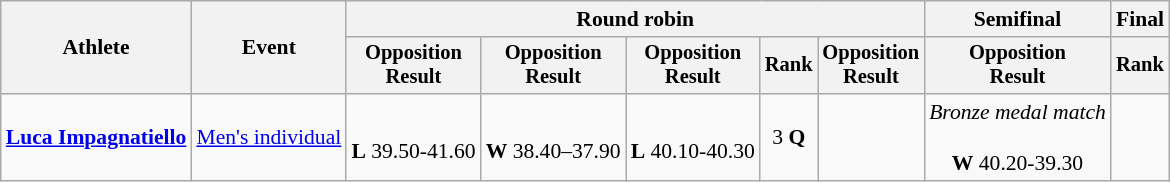<table class=wikitable style=font-size:90%;text-align:center>
<tr>
<th rowspan=2>Athlete</th>
<th rowspan=2>Event</th>
<th colspan=5>Round robin</th>
<th>Semifinal</th>
<th colspan=2>Final</th>
</tr>
<tr style=font-size:95%>
<th>Opposition<br>Result</th>
<th>Opposition<br>Result</th>
<th>Opposition<br>Result</th>
<th>Rank</th>
<th>Opposition<br>Result</th>
<th>Opposition<br>Result</th>
<th>Rank</th>
</tr>
<tr>
<td align=left><strong><a href='#'>Luca Impagnatiello</a></strong></td>
<td align=left><a href='#'>Men's individual</a></td>
<td><br><strong>L</strong> 39.50-41.60</td>
<td><br><strong>W</strong> 38.40–37.90</td>
<td><br><strong>L</strong> 40.10-40.30</td>
<td>3 <strong>Q</strong></td>
<td></td>
<td><em>Bronze medal match</em><br><br><strong>W</strong> 40.20-39.30</td>
<td></td>
</tr>
</table>
